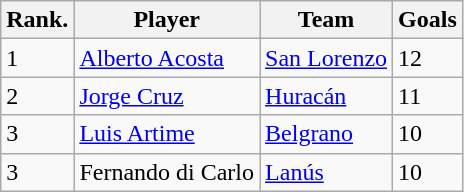<table class="wikitable">
<tr>
<th>Rank.</th>
<th>Player</th>
<th>Team</th>
<th>Goals</th>
</tr>
<tr>
<td>1</td>
<td> <a href='#'>Alberto Acosta</a></td>
<td><a href='#'>San Lorenzo</a></td>
<td>12</td>
</tr>
<tr>
<td>2</td>
<td> <a href='#'>Jorge Cruz</a></td>
<td><a href='#'>Huracán</a></td>
<td>11</td>
</tr>
<tr>
<td>3</td>
<td> <a href='#'>Luis Artime</a></td>
<td><a href='#'>Belgrano</a></td>
<td>10</td>
</tr>
<tr>
<td>3</td>
<td> Fernando di Carlo</td>
<td><a href='#'>Lanús</a></td>
<td>10</td>
</tr>
</table>
